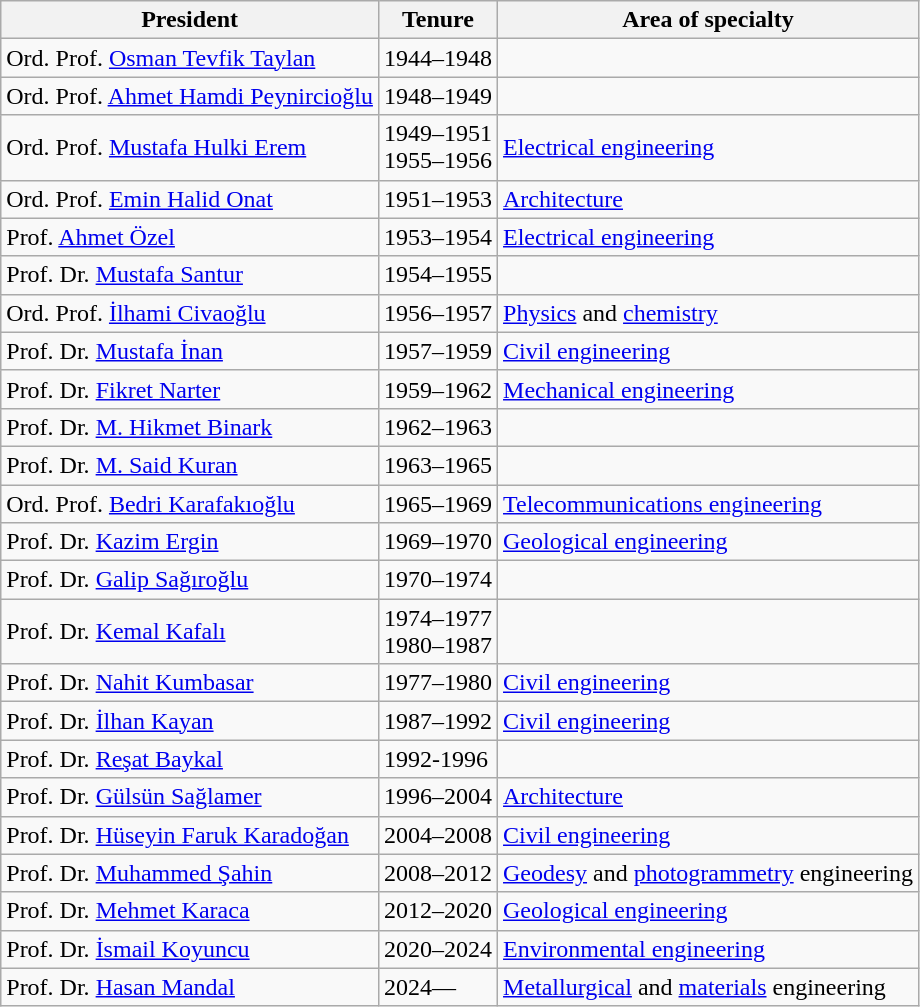<table class="wikitable">
<tr>
<th>President</th>
<th>Tenure</th>
<th>Area of specialty</th>
</tr>
<tr>
<td>Ord. Prof. <a href='#'>Osman Tevfik Taylan</a></td>
<td>1944–1948</td>
<td></td>
</tr>
<tr>
<td>Ord. Prof. <a href='#'>Ahmet Hamdi Peynircioğlu</a></td>
<td>1948–1949</td>
<td></td>
</tr>
<tr>
<td>Ord. Prof. <a href='#'>Mustafa Hulki Erem</a></td>
<td>1949–1951 <br> 1955–1956</td>
<td><a href='#'>Electrical engineering</a></td>
</tr>
<tr>
<td>Ord. Prof. <a href='#'>Emin Halid Onat</a></td>
<td>1951–1953</td>
<td><a href='#'>Architecture</a></td>
</tr>
<tr>
<td>Prof. <a href='#'>Ahmet Özel</a></td>
<td>1953–1954</td>
<td><a href='#'>Electrical engineering</a></td>
</tr>
<tr>
<td>Prof. Dr. <a href='#'>Mustafa Santur</a></td>
<td>1954–1955</td>
<td></td>
</tr>
<tr>
<td>Ord. Prof. <a href='#'>İlhami Civaoğlu</a></td>
<td>1956–1957</td>
<td><a href='#'>Physics</a> and <a href='#'>chemistry</a></td>
</tr>
<tr>
<td>Prof. Dr. <a href='#'>Mustafa İnan</a></td>
<td>1957–1959</td>
<td><a href='#'>Civil engineering</a></td>
</tr>
<tr>
<td>Prof. Dr. <a href='#'>Fikret Narter</a></td>
<td>1959–1962</td>
<td><a href='#'>Mechanical engineering</a></td>
</tr>
<tr>
<td>Prof. Dr. <a href='#'>M. Hikmet Binark</a></td>
<td>1962–1963</td>
<td></td>
</tr>
<tr>
<td>Prof. Dr. <a href='#'>M. Said Kuran</a></td>
<td>1963–1965</td>
<td></td>
</tr>
<tr>
<td>Ord. Prof. <a href='#'>Bedri Karafakıoğlu</a></td>
<td>1965–1969</td>
<td><a href='#'>Telecommunications engineering</a></td>
</tr>
<tr>
<td>Prof. Dr. <a href='#'>Kazim Ergin</a></td>
<td>1969–1970</td>
<td><a href='#'>Geological engineering</a></td>
</tr>
<tr>
<td>Prof. Dr. <a href='#'>Galip Sağıroğlu</a></td>
<td>1970–1974</td>
<td></td>
</tr>
<tr>
<td>Prof. Dr. <a href='#'>Kemal Kafalı</a></td>
<td>1974–1977 <br> 1980–1987</td>
<td></td>
</tr>
<tr>
<td>Prof. Dr. <a href='#'>Nahit Kumbasar</a></td>
<td>1977–1980</td>
<td><a href='#'>Civil engineering</a></td>
</tr>
<tr>
<td>Prof. Dr. <a href='#'>İlhan Kayan</a></td>
<td>1987–1992</td>
<td><a href='#'>Civil engineering</a></td>
</tr>
<tr>
<td>Prof. Dr. <a href='#'>Reşat Baykal</a></td>
<td>1992-1996</td>
<td></td>
</tr>
<tr>
<td>Prof. Dr. <a href='#'>Gülsün Sağlamer</a></td>
<td>1996–2004</td>
<td><a href='#'>Architecture</a></td>
</tr>
<tr>
<td>Prof. Dr. <a href='#'>Hüseyin Faruk Karadoğan</a></td>
<td>2004–2008</td>
<td><a href='#'>Civil engineering</a></td>
</tr>
<tr>
<td>Prof. Dr. <a href='#'>Muhammed Şahin</a></td>
<td>2008–2012</td>
<td><a href='#'>Geodesy</a> and <a href='#'>photogrammetry</a> engineering</td>
</tr>
<tr>
<td>Prof. Dr. <a href='#'>Mehmet Karaca</a></td>
<td>2012–2020</td>
<td><a href='#'>Geological engineering</a></td>
</tr>
<tr>
<td>Prof. Dr. <a href='#'>İsmail Koyuncu</a></td>
<td>2020–2024</td>
<td><a href='#'>Environmental engineering</a></td>
</tr>
<tr>
<td>Prof. Dr. <a href='#'>Hasan Mandal</a></td>
<td>2024—</td>
<td><a href='#'>Metallurgical</a> and <a href='#'>materials</a> engineering</td>
</tr>
</table>
